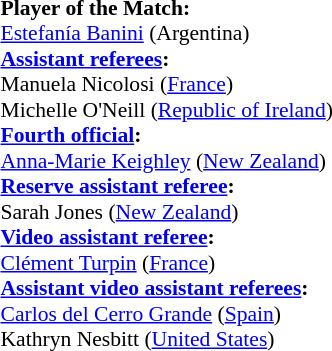<table width=50% style="font-size:90%">
<tr>
<td><br><strong>Player of the Match:</strong>
<br><a href='#'>Estefanía Banini</a> (Argentina)<br><strong><a href='#'>Assistant referees</a>:</strong>
<br>Manuela Nicolosi (<a href='#'>France</a>)
<br>Michelle O'Neill (<a href='#'>Republic of Ireland</a>)
<br><strong><a href='#'>Fourth official</a>:</strong>
<br><a href='#'>Anna-Marie Keighley</a> (<a href='#'>New Zealand</a>)
<br><strong><a href='#'>Reserve assistant referee</a>:</strong>
<br>Sarah Jones (<a href='#'>New Zealand</a>)
<br><strong><a href='#'>Video assistant referee</a>:</strong>
<br><a href='#'>Clément Turpin</a> (<a href='#'>France</a>)
<br><strong><a href='#'>Assistant video assistant referees</a>:</strong>
<br><a href='#'>Carlos del Cerro Grande</a> (<a href='#'>Spain</a>)
<br>Kathryn Nesbitt (<a href='#'>United States</a>)</td>
</tr>
</table>
